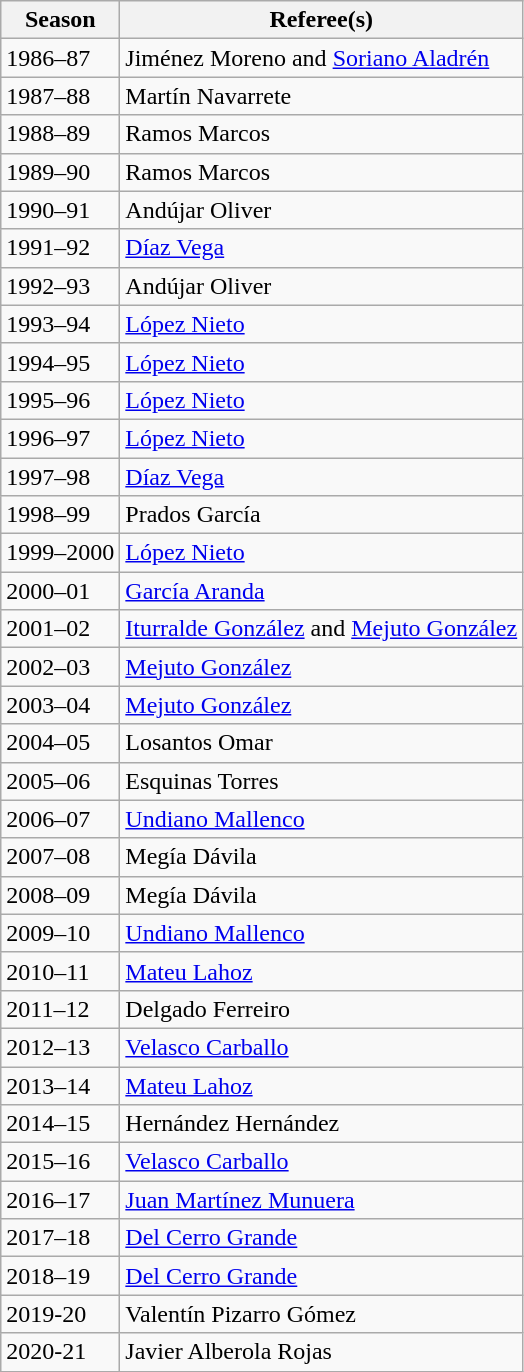<table class="wikitable">
<tr>
<th>Season</th>
<th>Referee(s)</th>
</tr>
<tr>
<td>1986–87</td>
<td>Jiménez Moreno and <a href='#'>Soriano Aladrén</a></td>
</tr>
<tr>
<td>1987–88</td>
<td>Martín Navarrete</td>
</tr>
<tr>
<td>1988–89</td>
<td>Ramos Marcos</td>
</tr>
<tr>
<td>1989–90</td>
<td>Ramos Marcos</td>
</tr>
<tr>
<td>1990–91</td>
<td>Andújar Oliver</td>
</tr>
<tr>
<td>1991–92</td>
<td><a href='#'>Díaz Vega</a></td>
</tr>
<tr>
<td>1992–93</td>
<td>Andújar Oliver</td>
</tr>
<tr>
<td>1993–94</td>
<td><a href='#'>López Nieto</a></td>
</tr>
<tr>
<td>1994–95</td>
<td><a href='#'>López Nieto</a></td>
</tr>
<tr>
<td>1995–96</td>
<td><a href='#'>López Nieto</a></td>
</tr>
<tr>
<td>1996–97</td>
<td><a href='#'>López Nieto</a></td>
</tr>
<tr>
<td>1997–98</td>
<td><a href='#'>Díaz Vega</a></td>
</tr>
<tr>
<td>1998–99</td>
<td>Prados García</td>
</tr>
<tr>
<td>1999–2000</td>
<td><a href='#'>López Nieto</a></td>
</tr>
<tr>
<td>2000–01</td>
<td><a href='#'>García Aranda</a></td>
</tr>
<tr>
<td>2001–02</td>
<td><a href='#'>Iturralde González</a> and <a href='#'>Mejuto González</a></td>
</tr>
<tr>
<td>2002–03</td>
<td><a href='#'>Mejuto González</a></td>
</tr>
<tr>
<td>2003–04</td>
<td><a href='#'>Mejuto González</a></td>
</tr>
<tr>
<td>2004–05</td>
<td>Losantos Omar</td>
</tr>
<tr>
<td>2005–06</td>
<td>Esquinas Torres</td>
</tr>
<tr>
<td>2006–07</td>
<td><a href='#'>Undiano Mallenco</a></td>
</tr>
<tr>
<td>2007–08</td>
<td>Megía Dávila</td>
</tr>
<tr>
<td>2008–09</td>
<td>Megía Dávila</td>
</tr>
<tr>
<td>2009–10</td>
<td><a href='#'>Undiano Mallenco</a></td>
</tr>
<tr>
<td>2010–11</td>
<td><a href='#'>Mateu Lahoz</a></td>
</tr>
<tr>
<td>2011–12</td>
<td>Delgado Ferreiro</td>
</tr>
<tr>
<td>2012–13</td>
<td><a href='#'>Velasco Carballo</a></td>
</tr>
<tr>
<td>2013–14</td>
<td><a href='#'>Mateu Lahoz</a></td>
</tr>
<tr>
<td>2014–15</td>
<td>Hernández Hernández</td>
</tr>
<tr>
<td>2015–16</td>
<td><a href='#'>Velasco Carballo</a></td>
</tr>
<tr>
<td>2016–17</td>
<td><a href='#'>Juan Martínez Munuera</a></td>
</tr>
<tr>
<td>2017–18</td>
<td><a href='#'>Del Cerro Grande</a></td>
</tr>
<tr>
<td>2018–19</td>
<td><a href='#'>Del Cerro Grande</a></td>
</tr>
<tr>
<td>2019-20</td>
<td>Valentín Pizarro Gómez</td>
</tr>
<tr>
<td>2020-21</td>
<td>Javier Alberola Rojas</td>
</tr>
</table>
